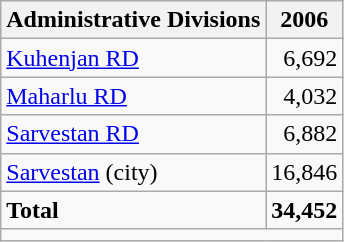<table class="wikitable">
<tr>
<th>Administrative Divisions</th>
<th>2006</th>
</tr>
<tr>
<td><a href='#'>Kuhenjan RD</a></td>
<td style="text-align: right;">6,692</td>
</tr>
<tr>
<td><a href='#'>Maharlu RD</a></td>
<td style="text-align: right;">4,032</td>
</tr>
<tr>
<td><a href='#'>Sarvestan RD</a></td>
<td style="text-align: right;">6,882</td>
</tr>
<tr>
<td><a href='#'>Sarvestan</a> (city)</td>
<td style="text-align: right;">16,846</td>
</tr>
<tr>
<td><strong>Total</strong></td>
<td style="text-align: right;"><strong>34,452</strong></td>
</tr>
<tr>
<td colspan=2></td>
</tr>
</table>
